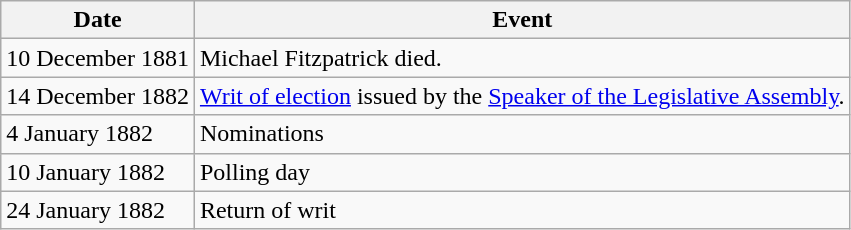<table class="wikitable">
<tr>
<th>Date</th>
<th>Event</th>
</tr>
<tr>
<td>10 December 1881</td>
<td>Michael Fitzpatrick died.</td>
</tr>
<tr>
<td>14 December 1882</td>
<td><a href='#'>Writ of election</a> issued by the <a href='#'>Speaker of the Legislative Assembly</a>.</td>
</tr>
<tr>
<td>4 January 1882</td>
<td>Nominations</td>
</tr>
<tr>
<td>10 January 1882</td>
<td>Polling day</td>
</tr>
<tr>
<td>24 January 1882</td>
<td>Return of writ</td>
</tr>
</table>
